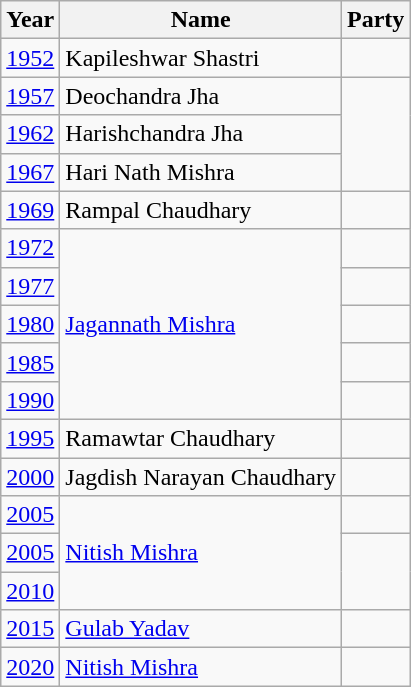<table class="wikitable sortable">
<tr>
<th>Year</th>
<th>Name</th>
<th colspan="2">Party</th>
</tr>
<tr>
<td><a href='#'>1952</a></td>
<td>Kapileshwar Shastri</td>
<td></td>
</tr>
<tr>
<td><a href='#'>1957</a></td>
<td>Deochandra Jha</td>
</tr>
<tr>
<td><a href='#'>1962</a></td>
<td>Harishchandra Jha</td>
</tr>
<tr>
<td><a href='#'>1967</a></td>
<td>Hari Nath Mishra</td>
</tr>
<tr>
<td><a href='#'>1969</a></td>
<td>Rampal Chaudhary</td>
<td></td>
</tr>
<tr>
<td><a href='#'>1972</a></td>
<td rowspan="5"><a href='#'>Jagannath Mishra</a></td>
<td></td>
</tr>
<tr>
<td><a href='#'>1977</a></td>
</tr>
<tr>
<td><a href='#'>1980</a></td>
<td></td>
</tr>
<tr>
<td><a href='#'>1985</a></td>
<td></td>
</tr>
<tr>
<td><a href='#'>1990</a></td>
</tr>
<tr>
<td><a href='#'>1995</a></td>
<td>Ramawtar Chaudhary</td>
<td></td>
</tr>
<tr>
<td><a href='#'>2000</a></td>
<td>Jagdish Narayan Chaudhary</td>
<td></td>
</tr>
<tr>
<td><a href='#'>2005</a></td>
<td rowspan="3"><a href='#'>Nitish Mishra</a></td>
<td></td>
</tr>
<tr>
<td><a href='#'>2005</a></td>
</tr>
<tr>
<td><a href='#'>2010</a></td>
</tr>
<tr>
<td><a href='#'>2015</a></td>
<td><a href='#'>Gulab Yadav</a></td>
<td></td>
</tr>
<tr>
<td><a href='#'>2020</a></td>
<td><a href='#'>Nitish Mishra</a></td>
<td></td>
</tr>
</table>
